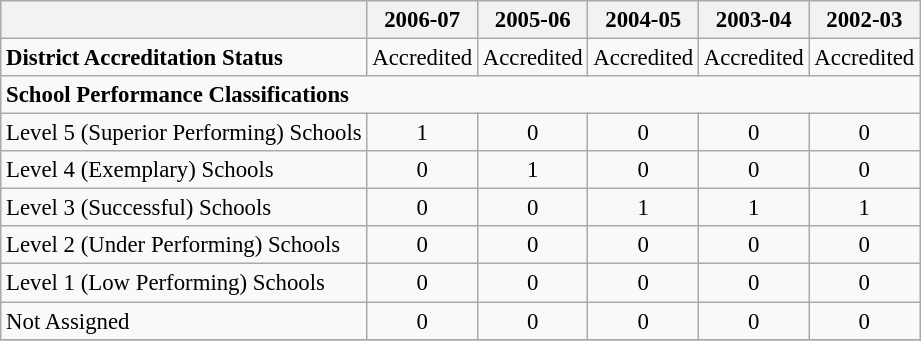<table class="wikitable" style="font-size: 95%;">
<tr>
<th></th>
<th>2006-07</th>
<th>2005-06</th>
<th>2004-05</th>
<th>2003-04</th>
<th>2002-03</th>
</tr>
<tr>
<td align="left"><strong>District Accreditation Status</strong></td>
<td align="center">Accredited</td>
<td align="center">Accredited</td>
<td align="center">Accredited</td>
<td align="center">Accredited</td>
<td align="center">Accredited</td>
</tr>
<tr>
<td align="left" colspan="6"><strong>School Performance Classifications</strong></td>
</tr>
<tr>
<td align="left">Level 5 (Superior Performing) Schools</td>
<td align="center">1</td>
<td align="center">0</td>
<td align="center">0</td>
<td align="center">0</td>
<td align="center">0</td>
</tr>
<tr>
<td align="left">Level 4 (Exemplary) Schools</td>
<td align="center">0</td>
<td align="center">1</td>
<td align="center">0</td>
<td align="center">0</td>
<td align="center">0</td>
</tr>
<tr>
<td align="left">Level 3 (Successful) Schools</td>
<td align="center">0</td>
<td align="center">0</td>
<td align="center">1</td>
<td align="center">1</td>
<td align="center">1</td>
</tr>
<tr>
<td align="left">Level 2 (Under Performing) Schools</td>
<td align="center">0</td>
<td align="center">0</td>
<td align="center">0</td>
<td align="center">0</td>
<td align="center">0</td>
</tr>
<tr>
<td align="left">Level 1 (Low Performing) Schools</td>
<td align="center">0</td>
<td align="center">0</td>
<td align="center">0</td>
<td align="center">0</td>
<td align="center">0</td>
</tr>
<tr>
<td align="left">Not Assigned</td>
<td align="center">0</td>
<td align="center">0</td>
<td align="center">0</td>
<td align="center">0</td>
<td align="center">0</td>
</tr>
<tr>
</tr>
</table>
